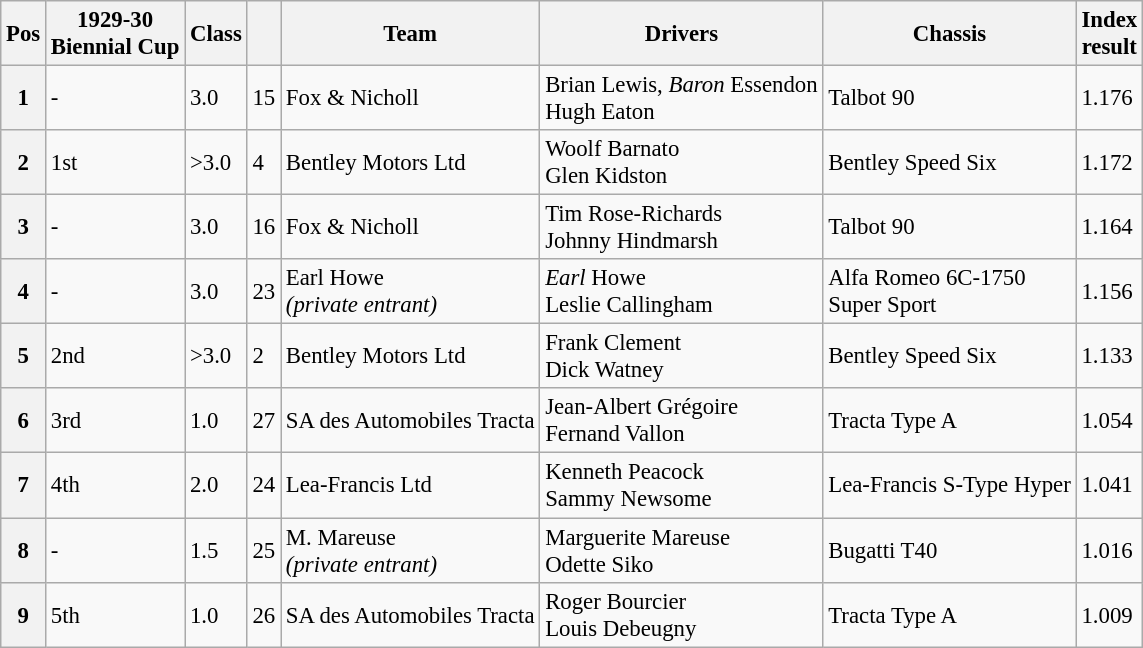<table class="wikitable" style="font-size: 95%;">
<tr>
<th>Pos</th>
<th>1929-30<br>Biennial Cup</th>
<th>Class</th>
<th></th>
<th>Team</th>
<th>Drivers</th>
<th>Chassis</th>
<th>Index<br>result</th>
</tr>
<tr>
<th>1</th>
<td>-</td>
<td>3.0</td>
<td>15</td>
<td> Fox & Nicholl</td>
<td> Brian Lewis, <em>Baron</em> Essendon<br> Hugh Eaton</td>
<td>Talbot 90</td>
<td>1.176</td>
</tr>
<tr>
<th>2</th>
<td>1st</td>
<td>>3.0</td>
<td>4</td>
<td> Bentley Motors Ltd</td>
<td> Woolf Barnato<br> Glen Kidston</td>
<td>Bentley Speed Six</td>
<td>1.172</td>
</tr>
<tr>
<th>3</th>
<td>-</td>
<td>3.0</td>
<td>16</td>
<td> Fox & Nicholl</td>
<td> Tim Rose-Richards<br> Johnny Hindmarsh</td>
<td>Talbot 90</td>
<td>1.164</td>
</tr>
<tr>
<th>4</th>
<td>-</td>
<td>3.0</td>
<td>23</td>
<td> Earl Howe<br><em>(private entrant)</em></td>
<td> <em>Earl</em> Howe<br> Leslie Callingham</td>
<td>Alfa Romeo 6C-1750<br>Super Sport</td>
<td>1.156</td>
</tr>
<tr>
<th>5</th>
<td>2nd</td>
<td>>3.0</td>
<td>2</td>
<td> Bentley Motors Ltd</td>
<td> Frank Clement<br> Dick Watney</td>
<td>Bentley Speed Six</td>
<td>1.133</td>
</tr>
<tr>
<th>6</th>
<td>3rd</td>
<td>1.0</td>
<td>27</td>
<td> SA des Automobiles Tracta</td>
<td> Jean-Albert Grégoire<br> Fernand Vallon</td>
<td>Tracta Type A</td>
<td>1.054</td>
</tr>
<tr>
<th>7</th>
<td>4th</td>
<td>2.0</td>
<td>24</td>
<td> Lea-Francis Ltd</td>
<td> Kenneth Peacock<br> Sammy Newsome</td>
<td>Lea-Francis S-Type Hyper</td>
<td>1.041</td>
</tr>
<tr>
<th>8</th>
<td>-</td>
<td>1.5</td>
<td>25</td>
<td> M. Mareuse<br><em>(private entrant)</em></td>
<td> Marguerite Mareuse<br> Odette Siko</td>
<td>Bugatti T40</td>
<td>1.016</td>
</tr>
<tr>
<th>9</th>
<td>5th</td>
<td>1.0</td>
<td>26</td>
<td> SA des Automobiles Tracta</td>
<td> Roger Bourcier<br> Louis Debeugny</td>
<td>Tracta Type A</td>
<td>1.009</td>
</tr>
</table>
